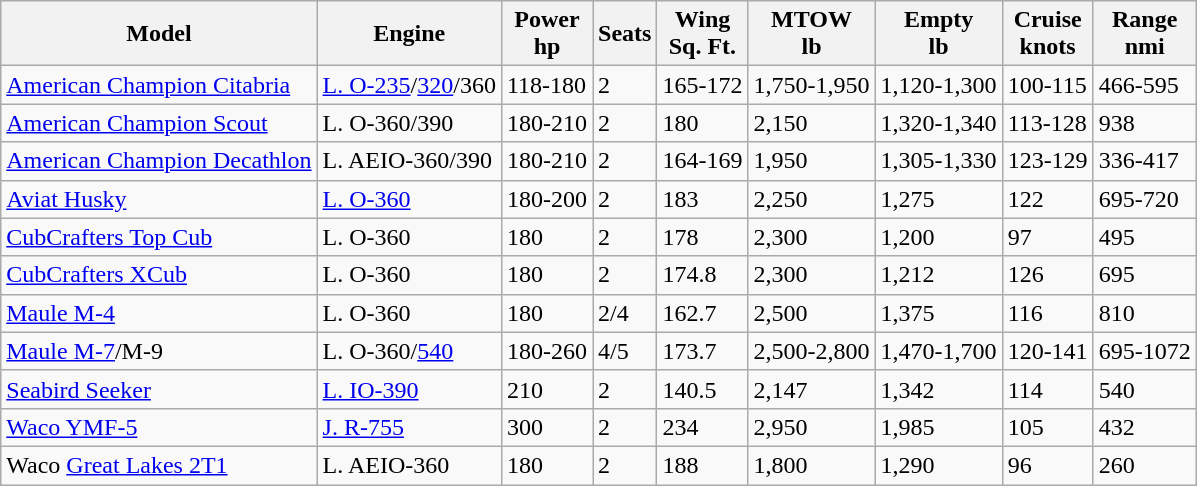<table class="wikitable sortable">
<tr>
<th>Model</th>
<th>Engine</th>
<th data-sort-type="number">Power<br>hp</th>
<th data-sort-type="number">Seats</th>
<th data-sort-type="number">Wing<br>Sq. Ft.</th>
<th data-sort-type="number">MTOW<br>lb</th>
<th data-sort-type="number">Empty<br>lb</th>
<th data-sort-type="number">Cruise<br>knots</th>
<th data-sort-type="number">Range<br>nmi</th>
</tr>
<tr>
<td><a href='#'>American Champion Citabria</a></td>
<td><a href='#'>L. O-235</a>/<a href='#'>320</a>/360</td>
<td>118-180</td>
<td>2</td>
<td>165-172</td>
<td>1,750-1,950</td>
<td>1,120-1,300</td>
<td>100-115</td>
<td>466-595</td>
</tr>
<tr>
<td><a href='#'>American Champion Scout</a></td>
<td>L. O-360/390</td>
<td>180-210</td>
<td>2</td>
<td>180</td>
<td>2,150</td>
<td>1,320-1,340</td>
<td>113-128</td>
<td>938</td>
</tr>
<tr>
<td><a href='#'>American Champion Decathlon</a></td>
<td>L. AEIO-360/390</td>
<td>180-210</td>
<td>2</td>
<td>164-169</td>
<td>1,950</td>
<td>1,305-1,330</td>
<td>123-129</td>
<td>336-417</td>
</tr>
<tr>
<td><a href='#'>Aviat Husky</a></td>
<td><a href='#'>L. O-360</a></td>
<td>180-200</td>
<td>2</td>
<td>183</td>
<td>2,250</td>
<td>1,275</td>
<td>122</td>
<td>695-720</td>
</tr>
<tr>
<td><a href='#'>CubCrafters Top Cub</a></td>
<td>L. O-360</td>
<td>180</td>
<td>2</td>
<td>178</td>
<td>2,300</td>
<td>1,200</td>
<td>97</td>
<td>495</td>
</tr>
<tr>
<td><a href='#'>CubCrafters XCub</a></td>
<td>L. O-360</td>
<td>180</td>
<td>2</td>
<td>174.8</td>
<td>2,300</td>
<td>1,212</td>
<td>126</td>
<td>695</td>
</tr>
<tr>
<td><a href='#'>Maule M-4</a></td>
<td>L. O-360</td>
<td>180</td>
<td>2/4</td>
<td>162.7</td>
<td>2,500</td>
<td>1,375</td>
<td>116</td>
<td>810</td>
</tr>
<tr>
<td><a href='#'>Maule M-7</a>/M-9</td>
<td>L. O-360/<a href='#'>540</a></td>
<td>180-260</td>
<td>4/5</td>
<td>173.7</td>
<td>2,500-2,800</td>
<td>1,470-1,700</td>
<td>120-141</td>
<td>695-1072</td>
</tr>
<tr>
<td><a href='#'>Seabird Seeker</a></td>
<td><a href='#'>L. IO-390</a></td>
<td>210</td>
<td>2</td>
<td>140.5</td>
<td>2,147</td>
<td>1,342</td>
<td>114</td>
<td>540</td>
</tr>
<tr>
<td><a href='#'>Waco YMF-5</a></td>
<td><a href='#'>J. R-755</a></td>
<td>300</td>
<td>2</td>
<td>234</td>
<td>2,950</td>
<td>1,985</td>
<td>105</td>
<td>432</td>
</tr>
<tr>
<td>Waco <a href='#'>Great Lakes 2T1</a></td>
<td>L. AEIO-360</td>
<td>180</td>
<td>2</td>
<td>188</td>
<td>1,800</td>
<td>1,290</td>
<td>96</td>
<td>260</td>
</tr>
</table>
